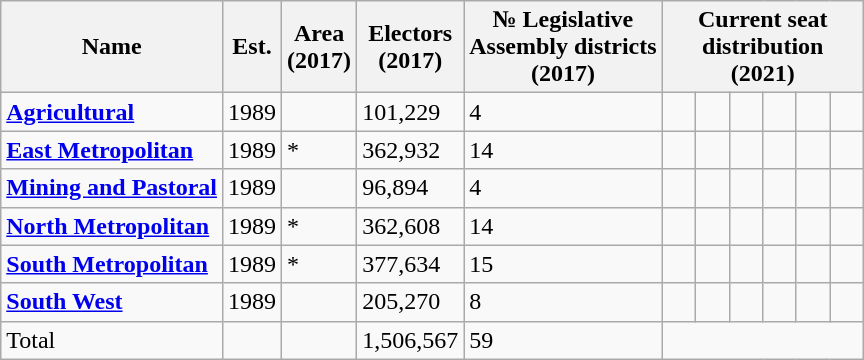<table class="wikitable">
<tr>
<th>Name</th>
<th>Est.</th>
<th>Area<br>(2017)</th>
<th>Electors <br> (2017)</th>
<th>№ Legislative<br> Assembly districts <br>(2017)</th>
<th colspan="6">Current seat distribution (2021)</th>
</tr>
<tr>
<td><strong><a href='#'>Agricultural</a></strong></td>
<td>1989</td>
<td></td>
<td>101,229</td>
<td>4</td>
<td width=15 > </td>
<td width=15 > </td>
<td width=15 > </td>
<td width=15 > </td>
<td width=15 > </td>
<td width=15 > </td>
</tr>
<tr>
<td><strong><a href='#'>East Metropolitan</a></strong></td>
<td>1989</td>
<td>*</td>
<td>362,932</td>
<td>14</td>
<td width=15 > </td>
<td width=15 > </td>
<td width=15 > </td>
<td width=15 > </td>
<td width=15 > </td>
<td width=15 > </td>
</tr>
<tr>
<td><strong><a href='#'>Mining and Pastoral</a></strong></td>
<td>1989</td>
<td></td>
<td>96,894</td>
<td>4</td>
<td width=15 > </td>
<td width=15 > </td>
<td width=15 > </td>
<td width=15 > </td>
<td width=15 > </td>
<td width=15 > </td>
</tr>
<tr>
<td><strong><a href='#'>North Metropolitan</a></strong></td>
<td>1989</td>
<td>*</td>
<td>362,608</td>
<td>14</td>
<td width=15 > </td>
<td width=15 > </td>
<td width=15 > </td>
<td width=15 > </td>
<td width=15 > </td>
<td width=15 > </td>
</tr>
<tr>
<td><strong><a href='#'>South Metropolitan</a></strong></td>
<td>1989</td>
<td>*</td>
<td>377,634</td>
<td>15</td>
<td width=15 > </td>
<td width=15 > </td>
<td width=15 > </td>
<td width=15 > </td>
<td width=15 > </td>
<td width=15 > </td>
</tr>
<tr>
<td><strong><a href='#'>South West</a></strong></td>
<td>1989</td>
<td></td>
<td>205,270</td>
<td>8</td>
<td width=15 > </td>
<td width=15 > </td>
<td width=15 > </td>
<td width=15 > </td>
<td width=15 > </td>
<td width=15 > </td>
</tr>
<tr>
<td>Total</td>
<td></td>
<td></td>
<td>1,506,567</td>
<td>59</td>
</tr>
</table>
